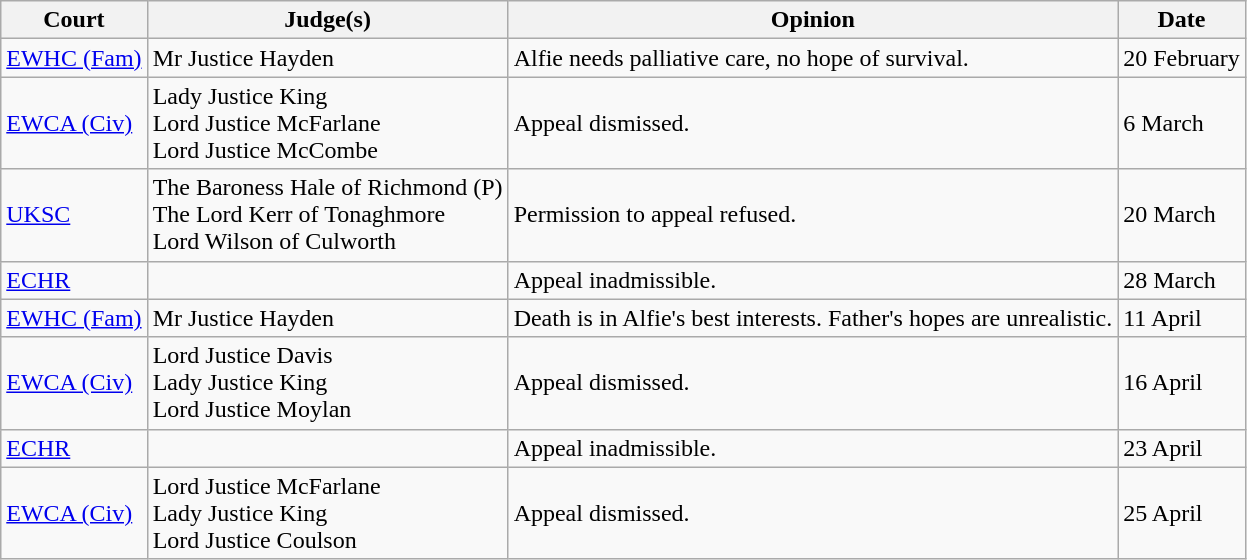<table class="wikitable">
<tr>
<th>Court</th>
<th>Judge(s)</th>
<th>Opinion</th>
<th>Date</th>
</tr>
<tr>
<td><a href='#'>EWHC (Fam)</a><br></td>
<td>Mr Justice Hayden</td>
<td>Alfie needs palliative care, no hope of survival.</td>
<td>20 February</td>
</tr>
<tr>
<td><a href='#'>EWCA (Civ)</a><br></td>
<td>Lady Justice King<br>Lord Justice McFarlane<br>Lord Justice McCombe</td>
<td>Appeal dismissed.</td>
<td>6 March</td>
</tr>
<tr>
<td><a href='#'>UKSC</a><br></td>
<td>The Baroness Hale of Richmond (P)<br>The Lord Kerr of Tonaghmore<br>Lord Wilson of Culworth</td>
<td>Permission to appeal refused.</td>
<td>20 March</td>
</tr>
<tr>
<td><a href='#'>ECHR</a><br></td>
<td></td>
<td>Appeal inadmissible.</td>
<td>28 March</td>
</tr>
<tr>
<td><a href='#'>EWHC (Fam)</a><br></td>
<td>Mr Justice Hayden</td>
<td>Death is in Alfie's best interests. Father's hopes are unrealistic.</td>
<td>11 April</td>
</tr>
<tr>
<td><a href='#'>EWCA (Civ)</a><br></td>
<td>Lord Justice Davis<br>Lady Justice King<br>Lord Justice Moylan</td>
<td>Appeal dismissed.</td>
<td>16 April</td>
</tr>
<tr>
<td><a href='#'>ECHR</a><br></td>
<td></td>
<td>Appeal inadmissible.</td>
<td>23 April</td>
</tr>
<tr>
<td><a href='#'>EWCA (Civ)</a><br></td>
<td>Lord Justice McFarlane<br>Lady Justice King<br>Lord Justice Coulson</td>
<td>Appeal dismissed.</td>
<td>25 April</td>
</tr>
</table>
